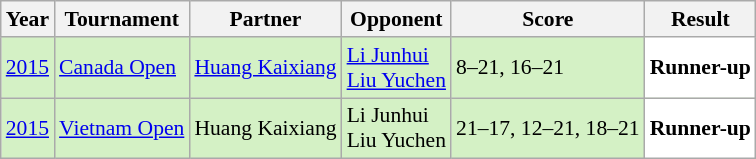<table class="sortable wikitable" style="font-size: 90%;">
<tr>
<th>Year</th>
<th>Tournament</th>
<th>Partner</th>
<th>Opponent</th>
<th>Score</th>
<th>Result</th>
</tr>
<tr style="background:#D4F1C5">
<td align="center"><a href='#'>2015</a></td>
<td align="left"><a href='#'>Canada Open</a></td>
<td align="left"> <a href='#'>Huang Kaixiang</a></td>
<td align="left"> <a href='#'>Li Junhui</a> <br>  <a href='#'>Liu Yuchen</a></td>
<td align="left">8–21, 16–21</td>
<td style="text-align:left; background:white"> <strong>Runner-up</strong></td>
</tr>
<tr style="background:#D4F1C5">
<td align="center"><a href='#'>2015</a></td>
<td align="left"><a href='#'>Vietnam Open</a></td>
<td align="left"> Huang Kaixiang</td>
<td align="left"> Li Junhui <br>  Liu Yuchen</td>
<td align="left">21–17, 12–21, 18–21</td>
<td style="text-align:left; background:white"> <strong>Runner-up</strong></td>
</tr>
</table>
